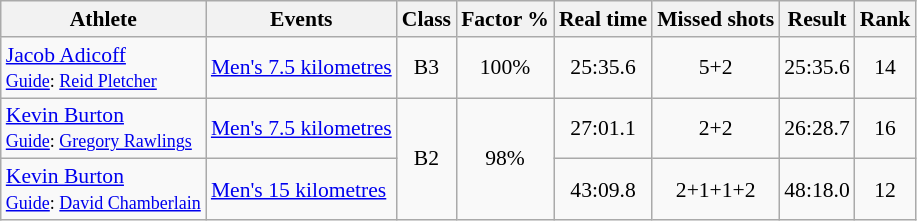<table class="wikitable" style="font-size:90%">
<tr>
<th>Athlete</th>
<th>Events</th>
<th>Class</th>
<th>Factor %</th>
<th>Real time</th>
<th>Missed shots</th>
<th>Result</th>
<th>Rank</th>
</tr>
<tr>
<td><a href='#'>Jacob Adicoff</a><br><small><a href='#'>Guide</a>: <a href='#'>Reid Pletcher</a></small></td>
<td><a href='#'>Men's 7.5 kilometres</a></td>
<td align=center>B3</td>
<td align=center>100%</td>
<td align=center>25:35.6</td>
<td align=center>5+2</td>
<td align=center>25:35.6</td>
<td align=center>14</td>
</tr>
<tr>
<td><a href='#'>Kevin Burton</a><br><small><a href='#'>Guide</a>: <a href='#'>Gregory Rawlings</a></small></td>
<td><a href='#'>Men's 7.5 kilometres</a></td>
<td align=center rowspan=2>B2</td>
<td align=center rowspan=2>98%</td>
<td align=center>27:01.1</td>
<td align=center>2+2</td>
<td align=center>26:28.7</td>
<td align=center>16</td>
</tr>
<tr>
<td><a href='#'>Kevin Burton</a><br><small><a href='#'>Guide</a>: <a href='#'>David Chamberlain</a></small></td>
<td><a href='#'>Men's 15 kilometres</a></td>
<td align=center>43:09.8</td>
<td align=center>2+1+1+2</td>
<td align=center>48:18.0</td>
<td align=center>12</td>
</tr>
</table>
